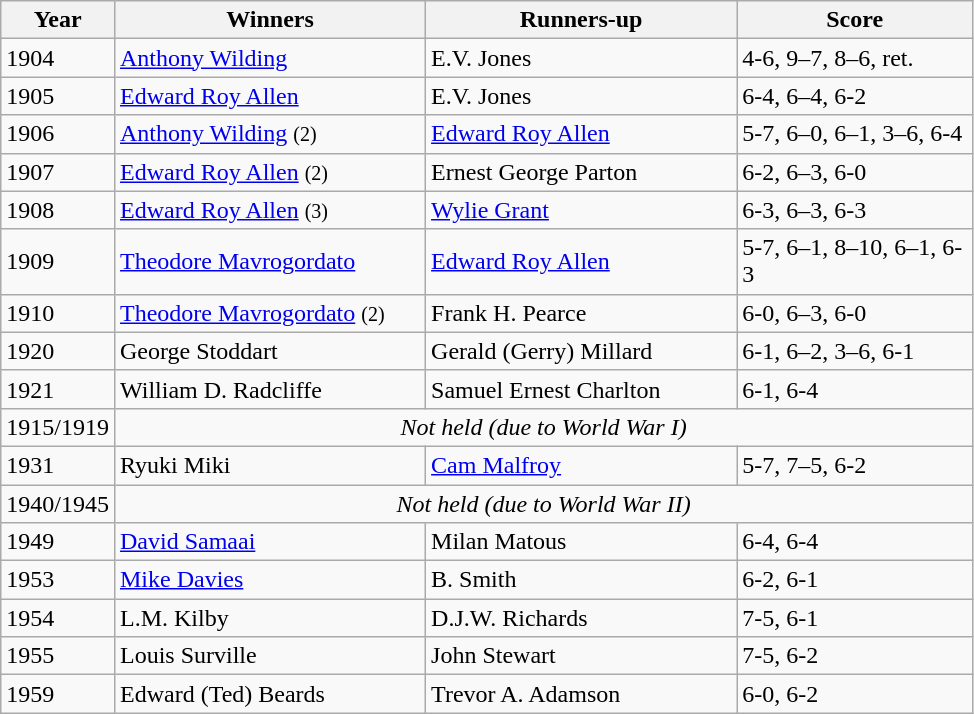<table class="wikitable">
<tr>
<th style="width:60px;">Year</th>
<th style="width:200px;">Winners</th>
<th style="width:200px;">Runners-up</th>
<th style="width:150px;">Score</th>
</tr>
<tr>
<td>1904</td>
<td> <a href='#'>Anthony Wilding</a></td>
<td> E.V. Jones</td>
<td>4-6, 9–7, 8–6, ret.</td>
</tr>
<tr>
<td>1905</td>
<td> <a href='#'>Edward Roy Allen</a></td>
<td> E.V. Jones</td>
<td>6-4, 6–4, 6-2</td>
</tr>
<tr>
<td>1906</td>
<td> <a href='#'>Anthony Wilding</a> <small>(2)</small></td>
<td> <a href='#'>Edward Roy Allen</a></td>
<td>5-7, 6–0, 6–1, 3–6, 6-4</td>
</tr>
<tr>
<td>1907</td>
<td> <a href='#'>Edward Roy Allen</a> <small>(2)</small></td>
<td> Ernest George Parton</td>
<td>6-2, 6–3, 6-0</td>
</tr>
<tr>
<td>1908</td>
<td> <a href='#'>Edward Roy Allen</a> <small>(3)</small></td>
<td> <a href='#'>Wylie Grant</a></td>
<td>6-3, 6–3, 6-3</td>
</tr>
<tr>
<td>1909</td>
<td> <a href='#'>Theodore Mavrogordato</a></td>
<td> <a href='#'>Edward Roy Allen</a></td>
<td>5-7, 6–1, 8–10, 6–1, 6-3</td>
</tr>
<tr>
<td>1910</td>
<td> <a href='#'>Theodore Mavrogordato</a> <small>(2)</small></td>
<td> Frank H. Pearce</td>
<td>6-0, 6–3, 6-0</td>
</tr>
<tr>
<td>1920</td>
<td> George Stoddart</td>
<td> Gerald (Gerry) Millard</td>
<td>6-1, 6–2, 3–6, 6-1</td>
</tr>
<tr>
<td>1921</td>
<td> William D. Radcliffe</td>
<td> Samuel Ernest Charlton</td>
<td>6-1, 6-4</td>
</tr>
<tr>
<td>1915/1919</td>
<td colspan=4 align=center><em>Not held (due to World War I)</em></td>
</tr>
<tr>
<td>1931</td>
<td> Ryuki Miki</td>
<td> <a href='#'>Cam Malfroy</a></td>
<td>5-7, 7–5, 6-2</td>
</tr>
<tr>
<td>1940/1945</td>
<td colspan=4 align=center><em>Not held (due to World War II)</em></td>
</tr>
<tr>
<td>1949</td>
<td> <a href='#'>David Samaai</a></td>
<td> Milan Matous</td>
<td>6-4, 6-4</td>
</tr>
<tr>
<td>1953</td>
<td> <a href='#'>Mike Davies</a></td>
<td> B. Smith</td>
<td>6-2, 6-1</td>
</tr>
<tr>
<td>1954</td>
<td> L.M. Kilby</td>
<td> D.J.W. Richards</td>
<td>7-5, 6-1</td>
</tr>
<tr>
<td>1955</td>
<td> Louis Surville</td>
<td> John Stewart</td>
<td>7-5, 6-2</td>
</tr>
<tr>
<td>1959</td>
<td> Edward (Ted) Beards</td>
<td> Trevor A. Adamson</td>
<td>6-0, 6-2</td>
</tr>
</table>
